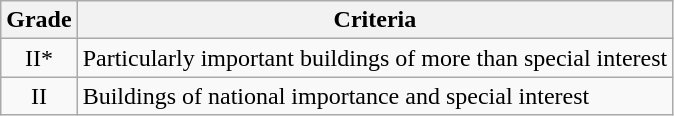<table class="wikitable">
<tr>
<th>Grade</th>
<th>Criteria</th>
</tr>
<tr>
<td align="center" >II*</td>
<td>Particularly important buildings of more than special interest</td>
</tr>
<tr>
<td align="center" >II</td>
<td>Buildings of national importance and special interest</td>
</tr>
</table>
